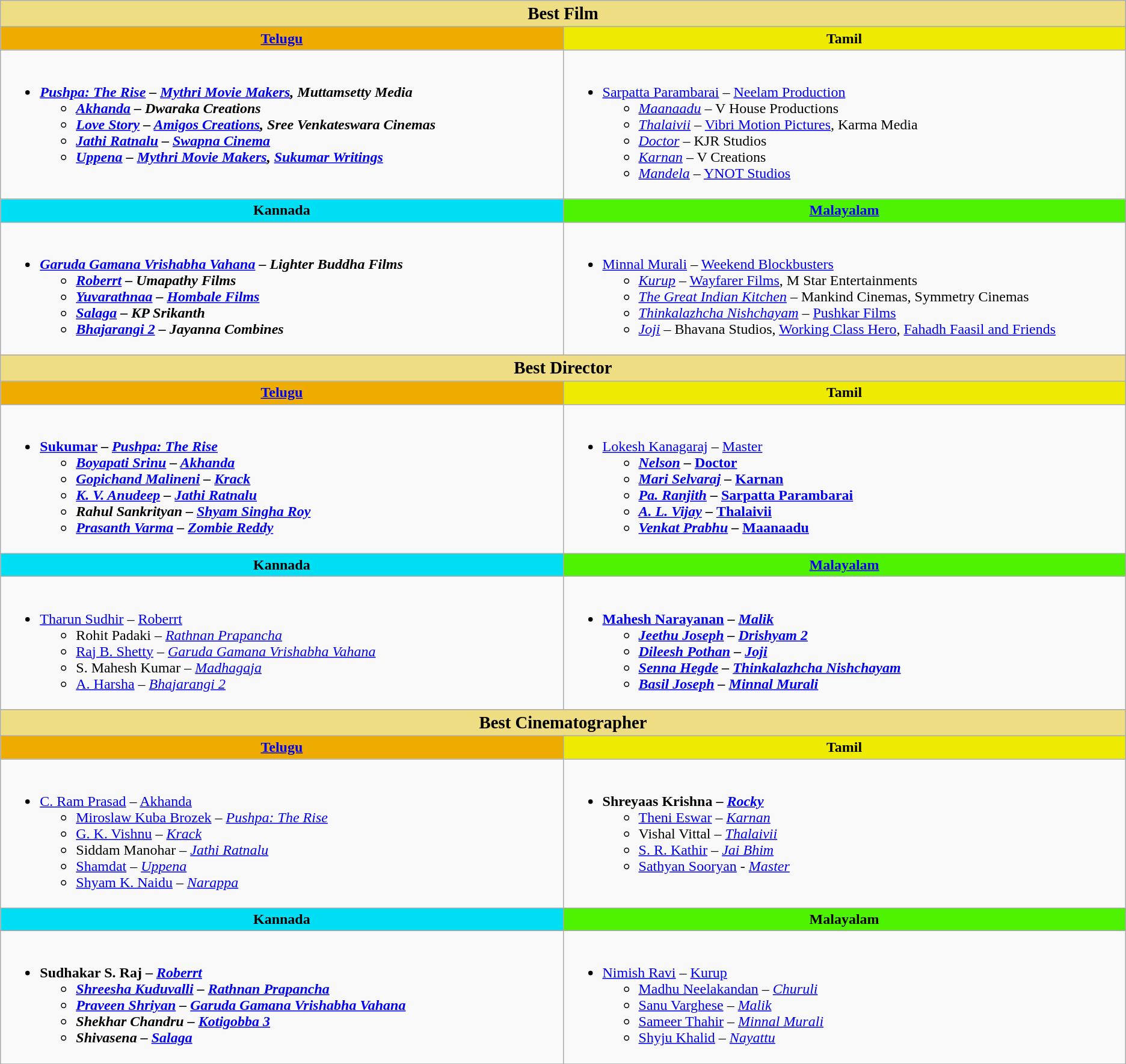<table class="wikitable" |>
<tr>
<th colspan="2" ! style="background:#eedd82; width:3000px; text-align:center;"><big>Best Film</big></th>
</tr>
<tr>
<th ! style="background:#efac00; width:50%; text-align:center;"><a href='#'>Telugu</a></th>
<th ! style="background:#efeb00; width:50%; text-align:center;">Tamil</th>
</tr>
<tr>
<td valign="top"><br><ul><li><strong><em><a href='#'>Pushpa: The Rise</a><em> – <a href='#'>Mythri Movie Makers</a>, Muttamsetty Media<strong><ul><li></em><a href='#'>Akhanda</a><em> – Dwaraka Creations</li><li><a href='#'></em>Love Story<em></a> – <a href='#'>Amigos Creations</a>, Sree Venkateswara Cinemas</li><li></em><a href='#'>Jathi Ratnalu</a><em> – <a href='#'>Swapna Cinema</a></li><li></em><a href='#'>Uppena</a><em> – <a href='#'>Mythri Movie Makers</a>, <a href='#'>Sukumar Writings</a></li></ul></li></ul></td>
<td valign="top"><br><ul><li></em></strong><a href='#'>Sarpatta Parambarai</a></em> – <a href='#'>Neelam Production</a></strong><ul><li><em><a href='#'>Maanaadu</a></em> – V House Productions</li><li><em><a href='#'>Thalaivii</a></em> – <a href='#'>Vibri Motion Pictures</a>, Karma Media</li><li><a href='#'><em>Doctor</em></a> – KJR Studios</li><li><a href='#'><em>Karnan</em></a> – V Creations</li><li><a href='#'><em>Mandela</em></a> – <a href='#'>YNOT Studios</a></li></ul></li></ul></td>
</tr>
<tr>
<th ! style="background:#00def3; text-align:center;">Kannada</th>
<th ! style="background:#4df300; text-align:center;"><a href='#'>Malayalam</a></th>
</tr>
<tr>
<td valign="top"><br><ul><li><strong><em><a href='#'>Garuda Gamana Vrishabha Vahana</a><em> – Lighter Buddha Films<strong><ul><li></em><a href='#'>Roberrt</a><em> – Umapathy Films</li><li></em><a href='#'>Yuvarathnaa</a><em> – <a href='#'>Hombale Films</a></li><li><a href='#'></em>Salaga<em></a> – KP Srikanth</li><li></em><a href='#'>Bhajarangi 2</a><em> – Jayanna Combines</li></ul></li></ul></td>
<td><br><ul><li></em></strong><a href='#'>Minnal Murali</a></em> – <a href='#'>Weekend Blockbusters</a></strong><ul><li><a href='#'><em>Kurup</em></a> – <a href='#'>Wayfarer Films</a>, M Star Entertainments</li><li><em><a href='#'>The Great Indian Kitchen</a></em> – Mankind Cinemas, Symmetry Cinemas</li><li><em><a href='#'>Thinkalazhcha Nishchayam</a></em> – <a href='#'>Pushkar Films</a></li><li><a href='#'><em>Joji</em></a> – Bhavana Studios, <a href='#'>Working Class Hero</a>, <a href='#'>Fahadh Faasil and Friends</a></li></ul></li></ul></td>
</tr>
<tr>
<th colspan="2" ! style="background:#eedd82; text-align:center;"><big><strong>Best Director</strong></big></th>
</tr>
<tr>
<th ! style="background:#efac00; text-align:center;"><a href='#'>Telugu</a></th>
<th ! style="background:#efeb00; text-align:center;">Tamil</th>
</tr>
<tr>
<td valign="top"><br><ul><li><strong><a href='#'>Sukumar</a> – <em><a href='#'>Pushpa: The Rise</a><strong><em><ul><li><a href='#'>Boyapati Srinu</a> – </em><a href='#'>Akhanda</a><em></li><li><a href='#'>Gopichand Malineni</a> – <a href='#'></em>Krack<em></a></li><li><a href='#'>K. V. Anudeep</a> – </em><a href='#'>Jathi Ratnalu</a><em></li><li>Rahul Sankrityan – </em><a href='#'>Shyam Singha Roy</a><em></li><li><a href='#'>Prasanth Varma</a> – </em><a href='#'>Zombie Reddy</a><em></li></ul></li></ul></td>
<td valign="top"><br><ul><li></strong><a href='#'>Lokesh Kanagaraj</a> – <a href='#'></em>Master<em></a><strong><ul><li><a href='#'>Nelson</a> – <a href='#'></em>Doctor<em></a></li><li><a href='#'>Mari Selvaraj</a> – <a href='#'></em>Karnan<em></a></li><li><a href='#'>Pa. Ranjith</a> – </em><a href='#'>Sarpatta Parambarai</a><em></li><li><a href='#'>A. L. Vijay</a> – </em><a href='#'>Thalaivii</a><em></li><li><a href='#'>Venkat Prabhu</a> – </em><a href='#'>Maanaadu</a><em></li></ul></li></ul></td>
</tr>
<tr>
<th ! style="background:#00def3; text-align:center;">Kannada</th>
<th ! style="background:#4df300; text-align:center;"><a href='#'>Malayalam</a></th>
</tr>
<tr>
<td valign="top"><br><ul><li></strong><a href='#'>Tharun Sudhir</a> – </em><a href='#'>Roberrt</a></em></strong><ul><li>Rohit Padaki – <em><a href='#'>Rathnan Prapancha</a></em></li><li><a href='#'>Raj B. Shetty</a> – <em><a href='#'>Garuda Gamana Vrishabha Vahana</a></em></li><li>S. Mahesh Kumar – <em><a href='#'>Madhagaja</a></em></li><li><a href='#'>A. Harsha</a> – <em><a href='#'>Bhajarangi 2</a></em></li></ul></li></ul></td>
<td><br><ul><li><strong><a href='#'>Mahesh Narayanan</a> – <em><a href='#'>Malik</a><strong><em><ul><li><a href='#'>Jeethu Joseph</a> – </em><a href='#'>Drishyam 2</a><em></li><li><a href='#'>Dileesh Pothan</a> – </em><a href='#'>Joji</a><em></li><li><a href='#'>Senna Hegde</a> – </em><a href='#'>Thinkalazhcha Nishchayam</a><em></li><li><a href='#'>Basil Joseph</a> – </em><a href='#'>Minnal Murali</a><em></li></ul></li></ul></td>
</tr>
<tr>
<th rowspan="1" colspan="2" style="background:#EEDD82;" !align="center"><big>Best Cinematographer</big></th>
</tr>
<tr>
<th style="background:#efac00;" !align="center"><a href='#'>Telugu</a></th>
<th style="background:#efeb00;" !align="center">Tamil</th>
</tr>
<tr>
<td valign="top"><br><ul><li></strong><a href='#'>C. Ram Prasad</a> – </em><a href='#'>Akhanda</a></em></strong><ul><li><a href='#'>Miroslaw Kuba Brozek</a> – <em><a href='#'>Pushpa: The Rise</a></em></li><li><a href='#'>G. K. Vishnu</a> – <a href='#'><em>Krack</em></a></li><li>Siddam Manohar – <em><a href='#'>Jathi Ratnalu</a></em></li><li><a href='#'>Shamdat</a> – <em><a href='#'>Uppena</a></em></li><li><a href='#'>Shyam K. Naidu</a> – <em><a href='#'>Narappa</a></em></li></ul></li></ul></td>
<td valign="top"><br><ul><li><strong>Shreyaas Krishna – <a href='#'><em>Rocky</em></a></strong><ul><li><a href='#'>Theni Eswar</a> – <a href='#'><em>Karnan</em></a></li><li>Vishal Vittal – <em><a href='#'>Thalaivii</a></em></li><li><a href='#'>S. R. Kathir</a> – <a href='#'><em>Jai Bhim</em></a></li><li><a href='#'>Sathyan Sooryan</a> - <a href='#'><em>Master</em></a></li></ul></li></ul></td>
</tr>
<tr>
<th style="background:#00def3;" ! align="center">Kannada</th>
<th style="background:#4df300;" ! align="center">Malayalam</th>
</tr>
<tr>
<td valign="top"><br><ul><li><strong>Sudhakar S. Raj – <em><a href='#'>Roberrt</a><strong><em><ul><li><a href='#'>Shreesha Kuduvalli</a> – </em><a href='#'>Rathnan Prapancha</a><em></li><li><a href='#'>Praveen Shriyan</a> – </em><a href='#'>Garuda Gamana Vrishabha Vahana</a><em></li><li>Shekhar Chandru – </em><a href='#'>Kotigobba 3</a><em></li><li>Shivasena – </em><a href='#'>Salaga</a><em></li></ul></li></ul></td>
<td><br><ul><li></strong><a href='#'>Nimish Ravi</a> – </em><a href='#'>Kurup</a></em></strong><ul><li><a href='#'>Madhu Neelakandan</a> – <em><a href='#'>Churuli</a></em></li><li><a href='#'>Sanu Varghese</a> – <em><a href='#'>Malik</a></em></li><li><a href='#'>Sameer Thahir</a> – <em><a href='#'>Minnal Murali</a></em></li><li><a href='#'>Shyju Khalid</a> – <em><a href='#'>Nayattu</a></em></li></ul></li></ul></td>
</tr>
<tr>
</tr>
</table>
